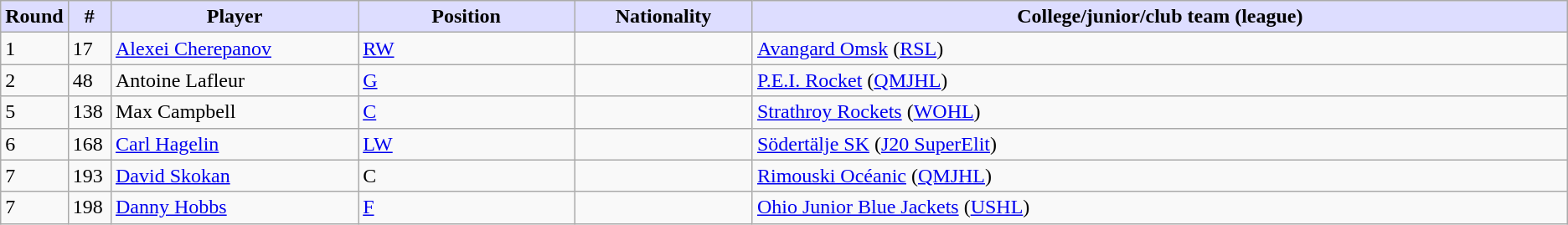<table class="wikitable">
<tr>
<th style="background:#ddf; width:2.75%;">Round</th>
<th style="background:#ddf; width:2.75%;">#</th>
<th style="background:#ddf; width:16.0%;">Player</th>
<th style="background:#ddf; width:14.0%;">Position</th>
<th style="background:#ddf; width:11.5%;">Nationality</th>
<th style="background:#ddf; width:100.0%;">College/junior/club team (league)</th>
</tr>
<tr>
<td>1</td>
<td>17</td>
<td><a href='#'>Alexei Cherepanov</a></td>
<td><a href='#'>RW</a></td>
<td></td>
<td><a href='#'>Avangard Omsk</a> (<a href='#'>RSL</a>)</td>
</tr>
<tr>
<td>2</td>
<td>48</td>
<td>Antoine Lafleur</td>
<td><a href='#'>G</a></td>
<td></td>
<td><a href='#'>P.E.I. Rocket</a> (<a href='#'>QMJHL</a>)</td>
</tr>
<tr>
<td>5</td>
<td>138</td>
<td>Max Campbell</td>
<td><a href='#'>C</a></td>
<td></td>
<td><a href='#'>Strathroy Rockets</a> (<a href='#'>WOHL</a>)</td>
</tr>
<tr>
<td>6</td>
<td>168</td>
<td><a href='#'>Carl Hagelin</a></td>
<td><a href='#'>LW</a></td>
<td></td>
<td><a href='#'>Södertälje SK</a> (<a href='#'>J20 SuperElit</a>)</td>
</tr>
<tr>
<td>7</td>
<td>193</td>
<td><a href='#'>David Skokan</a></td>
<td>C</td>
<td></td>
<td><a href='#'>Rimouski Océanic</a> (<a href='#'>QMJHL</a>)</td>
</tr>
<tr>
<td>7</td>
<td>198</td>
<td><a href='#'>Danny Hobbs</a></td>
<td><a href='#'>F</a></td>
<td></td>
<td><a href='#'>Ohio Junior Blue Jackets</a> (<a href='#'>USHL</a>)</td>
</tr>
</table>
